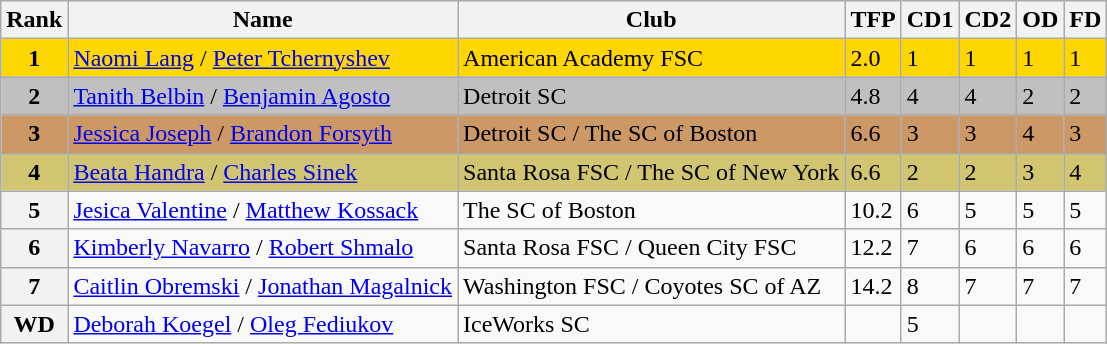<table class="wikitable">
<tr>
<th>Rank</th>
<th>Name</th>
<th>Club</th>
<th>TFP</th>
<th>CD1</th>
<th>CD2</th>
<th>OD</th>
<th>FD</th>
</tr>
<tr bgcolor="gold">
<td align="center"><strong>1</strong></td>
<td><a href='#'>Naomi Lang</a> / <a href='#'>Peter Tchernyshev</a></td>
<td>American Academy FSC</td>
<td>2.0</td>
<td>1</td>
<td>1</td>
<td>1</td>
<td>1</td>
</tr>
<tr bgcolor="silver">
<td align="center"><strong>2</strong></td>
<td><a href='#'>Tanith Belbin</a> / <a href='#'>Benjamin Agosto</a></td>
<td>Detroit SC</td>
<td>4.8</td>
<td>4</td>
<td>4</td>
<td>2</td>
<td>2</td>
</tr>
<tr bgcolor="cc9966">
<td align="center"><strong>3</strong></td>
<td><a href='#'>Jessica Joseph</a> / <a href='#'>Brandon Forsyth</a></td>
<td>Detroit SC / The SC of Boston</td>
<td>6.6</td>
<td>3</td>
<td>3</td>
<td>4</td>
<td>3</td>
</tr>
<tr bgcolor="#d1c571">
<td align="center"><strong>4</strong></td>
<td><a href='#'>Beata Handra</a> / <a href='#'>Charles Sinek</a></td>
<td>Santa Rosa FSC / The SC of New York</td>
<td>6.6</td>
<td>2</td>
<td>2</td>
<td>3</td>
<td>4</td>
</tr>
<tr>
<th>5</th>
<td><a href='#'>Jesica Valentine</a> / <a href='#'>Matthew Kossack</a></td>
<td>The SC of Boston</td>
<td>10.2</td>
<td>6</td>
<td>5</td>
<td>5</td>
<td>5</td>
</tr>
<tr>
<th>6</th>
<td><a href='#'>Kimberly Navarro</a> / <a href='#'>Robert Shmalo</a></td>
<td>Santa Rosa FSC / Queen City FSC</td>
<td>12.2</td>
<td>7</td>
<td>6</td>
<td>6</td>
<td>6</td>
</tr>
<tr>
<th>7</th>
<td><a href='#'>Caitlin Obremski</a> / <a href='#'>Jonathan Magalnick</a></td>
<td>Washington FSC / Coyotes SC of AZ</td>
<td>14.2</td>
<td>8</td>
<td>7</td>
<td>7</td>
<td>7</td>
</tr>
<tr>
<th>WD</th>
<td><a href='#'>Deborah Koegel</a> / <a href='#'>Oleg Fediukov</a></td>
<td>IceWorks SC</td>
<td></td>
<td>5</td>
<td></td>
<td></td>
<td></td>
</tr>
</table>
